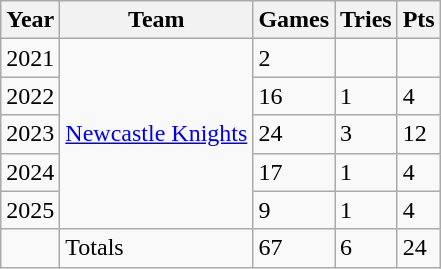<table class="wikitable">
<tr>
<th>Year</th>
<th>Team</th>
<th>Games</th>
<th>Tries</th>
<th>Pts</th>
</tr>
<tr>
<td>2021</td>
<td rowspan="5">  <a href='#'>Newcastle Knights</a></td>
<td>2</td>
<td></td>
<td></td>
</tr>
<tr>
<td>2022</td>
<td>16</td>
<td>1</td>
<td>4</td>
</tr>
<tr>
<td>2023</td>
<td>24</td>
<td>3</td>
<td>12</td>
</tr>
<tr>
<td>2024</td>
<td>17</td>
<td>1</td>
<td>4</td>
</tr>
<tr>
<td>2025</td>
<td>9</td>
<td>1</td>
<td>4</td>
</tr>
<tr>
<td></td>
<td>Totals</td>
<td>67</td>
<td>6</td>
<td>24</td>
</tr>
</table>
